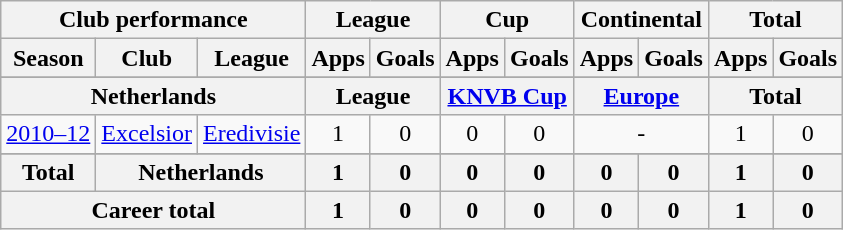<table class="wikitable" style="text-align:center">
<tr>
<th colspan=3>Club performance</th>
<th colspan=2>League</th>
<th colspan=2>Cup</th>
<th colspan=2>Continental</th>
<th colspan=2>Total</th>
</tr>
<tr>
<th>Season</th>
<th>Club</th>
<th>League</th>
<th>Apps</th>
<th>Goals</th>
<th>Apps</th>
<th>Goals</th>
<th>Apps</th>
<th>Goals</th>
<th>Apps</th>
<th>Goals</th>
</tr>
<tr>
</tr>
<tr>
<th colspan=3>Netherlands</th>
<th colspan=2>League</th>
<th colspan=2><a href='#'>KNVB Cup</a></th>
<th colspan=2><a href='#'>Europe</a></th>
<th colspan=2>Total</th>
</tr>
<tr>
<td><a href='#'>2010–12</a></td>
<td><a href='#'>Excelsior</a></td>
<td><a href='#'>Eredivisie</a></td>
<td>1</td>
<td>0</td>
<td>0</td>
<td>0</td>
<td colspan="2">-</td>
<td>1</td>
<td>0</td>
</tr>
<tr>
</tr>
<tr>
<th rowspan=1>Total</th>
<th colspan=2>Netherlands</th>
<th>1</th>
<th>0</th>
<th>0</th>
<th>0</th>
<th>0</th>
<th>0</th>
<th>1</th>
<th>0</th>
</tr>
<tr>
<th colspan=3>Career total</th>
<th>1</th>
<th>0</th>
<th>0</th>
<th>0</th>
<th>0</th>
<th>0</th>
<th>1</th>
<th>0</th>
</tr>
</table>
